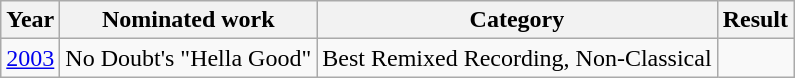<table class=wikitable>
<tr>
<th>Year</th>
<th>Nominated work</th>
<th>Category</th>
<th>Result</th>
</tr>
<tr>
<td><a href='#'>2003</a></td>
<td>No Doubt's "Hella Good"</td>
<td>Best Remixed Recording, Non-Classical</td>
<td></td>
</tr>
</table>
